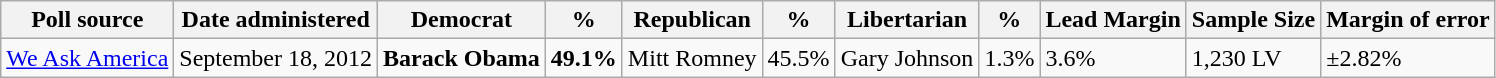<table class="wikitable">
<tr>
<th>Poll source</th>
<th>Date administered</th>
<th>Democrat</th>
<th>%</th>
<th>Republican</th>
<th>%</th>
<th>Libertarian</th>
<th>%</th>
<th>Lead Margin</th>
<th>Sample Size</th>
<th>Margin of error</th>
</tr>
<tr>
<td><a href='#'>We Ask America</a></td>
<td>September 18, 2012</td>
<td><strong>Barack Obama</strong></td>
<td><strong>49.1%</strong></td>
<td>Mitt Romney</td>
<td>45.5%</td>
<td>Gary Johnson</td>
<td>1.3%</td>
<td>3.6%</td>
<td>1,230 LV</td>
<td>±2.82%</td>
</tr>
</table>
